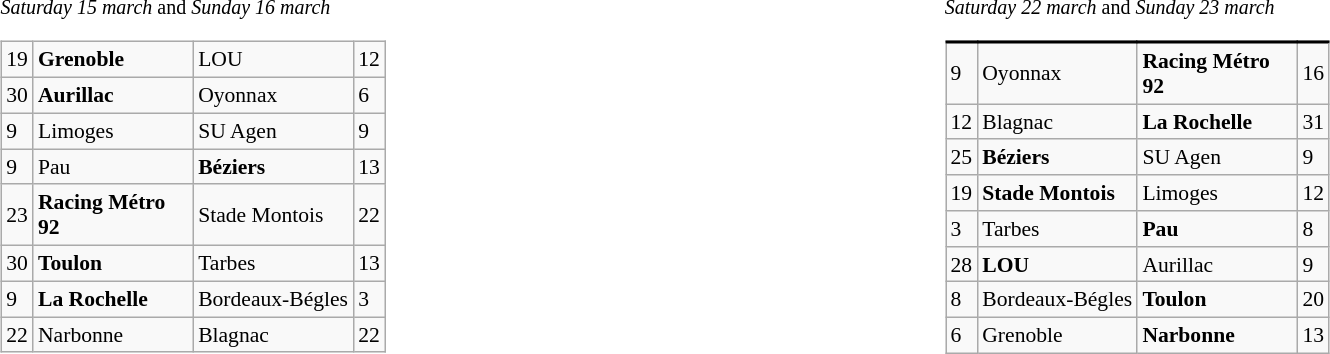<table width="100%" align="center" border="0" cellpadding="0" cellspacing="5">
<tr valign="top" align="left">
<td width="50%"><br><small><em>Saturday 15 march</em> and <em>Sunday 16 march</em></small><table class="wikitable gauche" cellpadding="0" cellspacing="0" style="font-size:90%;">
<tr>
<td>19</td>
<td width="100px"><strong>Grenoble</strong></td>
<td width="100px">LOU</td>
<td>12</td>
</tr>
<tr>
<td>30</td>
<td width="100px"><strong>Aurillac</strong></td>
<td width="100px">Oyonnax</td>
<td>6</td>
</tr>
<tr>
<td>9</td>
<td width="100px">Limoges</td>
<td width="100px">SU Agen</td>
<td>9</td>
</tr>
<tr>
<td>9</td>
<td width="100px">Pau</td>
<td width="100px"><strong>Béziers</strong></td>
<td>13</td>
</tr>
<tr>
<td>23</td>
<td width="100px"><strong>Racing Métro 92</strong></td>
<td width="100px">Stade Montois</td>
<td>22</td>
</tr>
<tr>
<td>30</td>
<td width="100px"><strong>Toulon</strong></td>
<td width="100px">Tarbes</td>
<td>13</td>
</tr>
<tr>
<td>9</td>
<td width="100px"><strong>La Rochelle</strong></td>
<td width="100px">Bordeaux-Bégles</td>
<td>3</td>
</tr>
<tr>
<td>22</td>
<td width="100px">Narbonne</td>
<td width="100px">Blagnac</td>
<td>22</td>
</tr>
</table>
</td>
<td width="50%"><br><small><em>Saturday 22 march</em> and <em>Sunday 23 march</em></small><table class="wikitable gauche" cellpadding="0" cellspacing="0" style="font-size:90%;">
<tr style="border-bottom:2px solid black;">
</tr>
<tr>
<td>9</td>
<td width="100px">Oyonnax</td>
<td width="100px"><strong>Racing Métro 92</strong></td>
<td>16</td>
</tr>
<tr>
<td>12</td>
<td width="100px">Blagnac</td>
<td width="100px"><strong>La Rochelle</strong></td>
<td>31</td>
</tr>
<tr>
<td>25</td>
<td width="100px"><strong>Béziers</strong></td>
<td width="100px">SU Agen</td>
<td>9</td>
</tr>
<tr>
<td>19</td>
<td width="100px"><strong>Stade Montois</strong></td>
<td width="100px">Limoges</td>
<td>12</td>
</tr>
<tr>
<td>3</td>
<td width="100px">Tarbes</td>
<td width="100px"><strong>Pau</strong></td>
<td>8</td>
</tr>
<tr>
<td>28</td>
<td width="100px"><strong>LOU</strong></td>
<td width="100px">Aurillac</td>
<td>9</td>
</tr>
<tr>
<td>8</td>
<td width="100px">Bordeaux-Bégles</td>
<td width="100px"><strong>Toulon</strong></td>
<td>20</td>
</tr>
<tr>
<td>6</td>
<td width="100px">Grenoble</td>
<td width="100px"><strong>Narbonne</strong></td>
<td>13</td>
</tr>
</table>
</td>
</tr>
</table>
